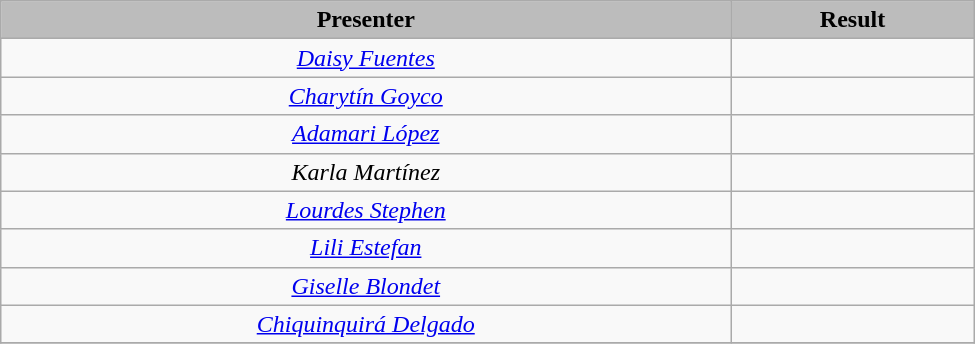<table class="wikitable" width=650px>
<tr style="text-align: center; top">
<th style="background:#bcbcbc;">Presenter</th>
<th style="background:#bcbcbc;">Result</th>
</tr>
<tr style="text-align: center; top">
<td><em><a href='#'>Daisy Fuentes</a></em></td>
<td></td>
</tr>
<tr style="text-align: center; top">
<td><em><a href='#'>Charytín Goyco</a></em></td>
<td></td>
</tr>
<tr style="text-align: center; top">
<td><em><a href='#'>Adamari López</a></em></td>
<td></td>
</tr>
<tr style="text-align: center; top">
<td><em>Karla Martínez</em></td>
<td></td>
</tr>
<tr style="text-align: center; top">
<td><em><a href='#'>Lourdes Stephen</a></em></td>
<td></td>
</tr>
<tr style="text-align: center; top">
<td><em><a href='#'>Lili Estefan</a></em></td>
<td></td>
</tr>
<tr style="text-align: center; top">
<td><em><a href='#'>Giselle Blondet</a></em></td>
<td></td>
</tr>
<tr style="text-align: center; top">
<td><em><a href='#'>Chiquinquirá Delgado</a></em></td>
<td></td>
</tr>
<tr style="text-align: center; top">
</tr>
</table>
